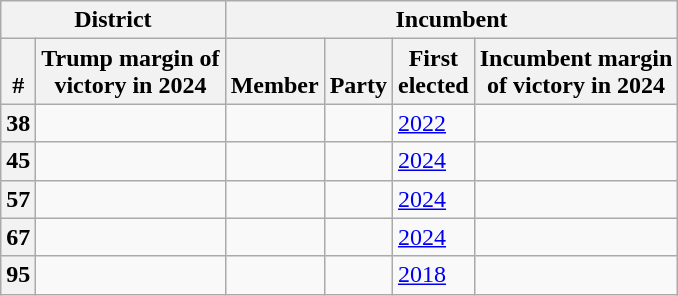<table class="wikitable sortable">
<tr>
<th colspan=2>District</th>
<th colspan=4>Incumbent</th>
</tr>
<tr valign=bottom>
<th>#</th>
<th>Trump margin of<br>victory in 2024</th>
<th>Member</th>
<th>Party</th>
<th>First<br>elected</th>
<th>Incumbent margin<br>of victory in 2024</th>
</tr>
<tr>
<th>38</th>
<td></td>
<td></td>
<td></td>
<td><a href='#'>2022</a></td>
<td></td>
</tr>
<tr>
<th>45</th>
<td></td>
<td></td>
<td></td>
<td><a href='#'>2024</a></td>
<td></td>
</tr>
<tr>
<th>57</th>
<td></td>
<td></td>
<td></td>
<td><a href='#'>2024</a></td>
<td></td>
</tr>
<tr>
<th>67</th>
<td></td>
<td></td>
<td></td>
<td><a href='#'>2024</a></td>
<td></td>
</tr>
<tr>
<th>95</th>
<td></td>
<td></td>
<td></td>
<td><a href='#'>2018</a></td>
<td></td>
</tr>
</table>
